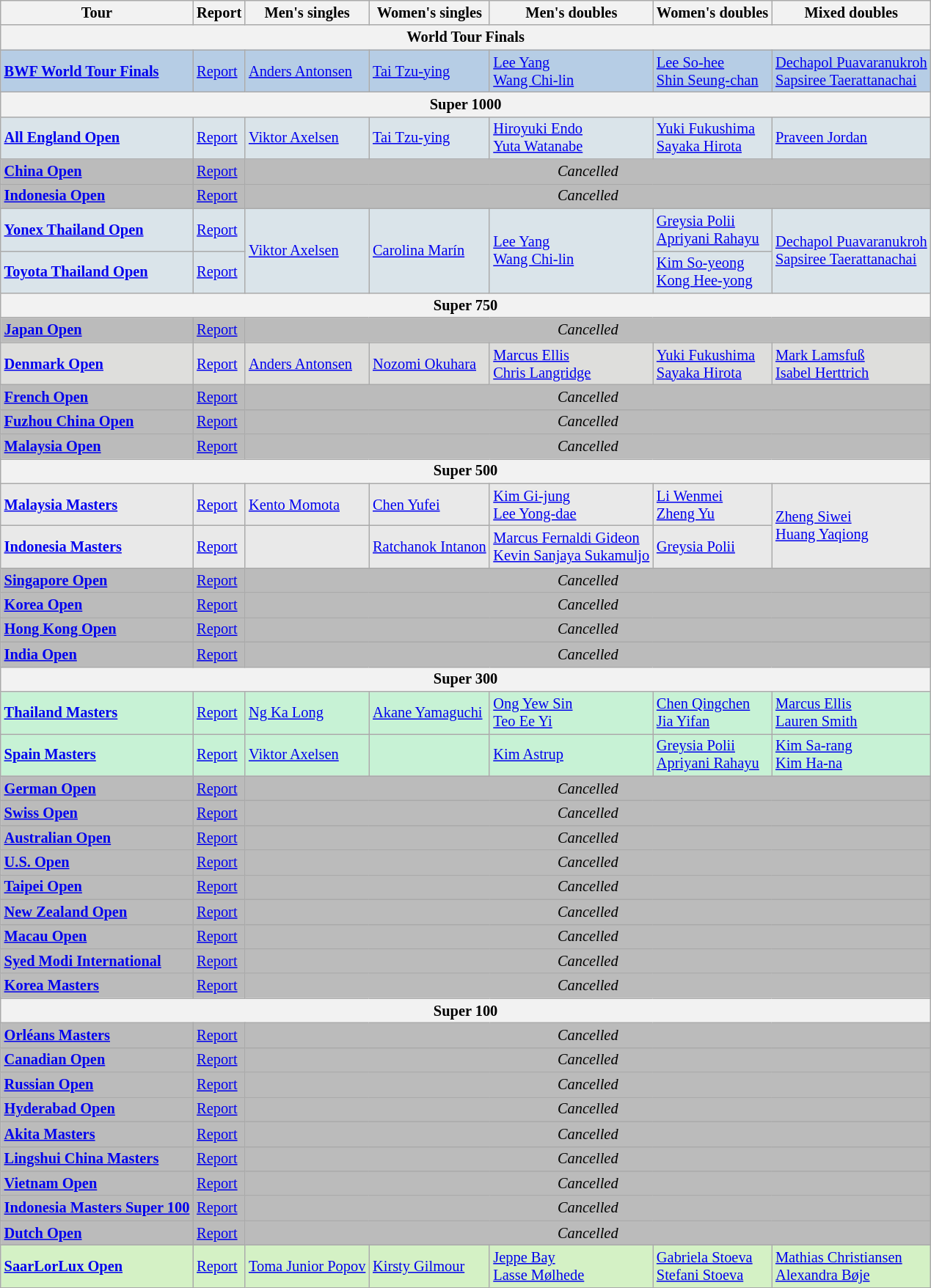<table class="wikitable"style="font-size:85%">
<tr>
<th>Tour</th>
<th>Report</th>
<th>Men's singles</th>
<th>Women's singles</th>
<th>Men's doubles</th>
<th>Women's doubles</th>
<th>Mixed doubles</th>
</tr>
<tr>
<th colspan="7">World Tour Finals</th>
</tr>
<tr bgcolor="#b6cde5">
<td> <strong><a href='#'>BWF World Tour Finals</a></strong></td>
<td><a href='#'>Report</a></td>
<td> <a href='#'>Anders Antonsen</a></td>
<td> <a href='#'>Tai Tzu-ying</a></td>
<td> <a href='#'>Lee Yang</a><br> <a href='#'>Wang Chi-lin</a></td>
<td> <a href='#'>Lee So-hee</a><br> <a href='#'>Shin Seung-chan</a></td>
<td> <a href='#'>Dechapol Puavaranukroh</a><br> <a href='#'>Sapsiree Taerattanachai</a></td>
</tr>
<tr>
<th colspan="7">Super 1000</th>
</tr>
<tr bgcolor="#dae4ea">
<td> <strong><a href='#'>All England Open</a></strong></td>
<td><a href='#'>Report</a></td>
<td> <a href='#'>Viktor Axelsen</a></td>
<td> <a href='#'>Tai Tzu-ying</a></td>
<td> <a href='#'>Hiroyuki Endo</a><br> <a href='#'>Yuta Watanabe</a></td>
<td> <a href='#'>Yuki Fukushima</a><br> <a href='#'>Sayaka Hirota</a></td>
<td> <a href='#'>Praveen Jordan</a><br></td>
</tr>
<tr bgcolor="#BBBBBB">
<td> <strong><a href='#'>China Open</a></strong></td>
<td><a href='#'>Report</a></td>
<td colspan=5 align=center><em>Cancelled</em></td>
</tr>
<tr bgcolor="#BBBBBB">
<td> <strong><a href='#'>Indonesia Open</a></strong></td>
<td><a href='#'>Report</a></td>
<td colspan=5 align=center><em>Cancelled</em></td>
</tr>
<tr bgcolor="#dae4ea">
<td> <strong><a href='#'>Yonex Thailand Open</a></strong></td>
<td><a href='#'>Report</a></td>
<td rowspan=2> <a href='#'>Viktor Axelsen</a></td>
<td rowspan=2> <a href='#'>Carolina Marín</a></td>
<td rowspan=2> <a href='#'>Lee Yang</a><br> <a href='#'>Wang Chi-lin</a></td>
<td> <a href='#'>Greysia Polii</a><br> <a href='#'>Apriyani Rahayu</a></td>
<td rowspan=2> <a href='#'>Dechapol Puavaranukroh</a><br> <a href='#'>Sapsiree Taerattanachai</a></td>
</tr>
<tr bgcolor="#dae4ea">
<td> <strong><a href='#'>Toyota Thailand Open</a></strong></td>
<td><a href='#'>Report</a></td>
<td> <a href='#'>Kim So-yeong</a><br> <a href='#'>Kong Hee-yong</a></td>
</tr>
<tr>
<th colspan="7">Super 750</th>
</tr>
<tr bgcolor="#BBBBBB">
<td> <strong><a href='#'>Japan Open</a></strong></td>
<td><a href='#'>Report</a></td>
<td colspan=5 align=center><em>Cancelled</em></td>
</tr>
<tr bgcolor="#dededc">
<td> <strong><a href='#'>Denmark Open</a></strong></td>
<td><a href='#'>Report</a></td>
<td> <a href='#'>Anders Antonsen</a></td>
<td> <a href='#'>Nozomi Okuhara</a></td>
<td> <a href='#'>Marcus Ellis</a><br> <a href='#'>Chris Langridge</a></td>
<td> <a href='#'>Yuki Fukushima</a><br> <a href='#'>Sayaka Hirota</a></td>
<td> <a href='#'>Mark Lamsfuß</a><br> <a href='#'>Isabel Herttrich</a></td>
</tr>
<tr bgcolor="#BBBBBB">
<td> <strong><a href='#'>French Open</a></strong></td>
<td><a href='#'>Report</a></td>
<td colspan=5 align=center><em>Cancelled</em></td>
</tr>
<tr bgcolor="#BBBBBB">
<td> <strong><a href='#'>Fuzhou China Open</a></strong></td>
<td><a href='#'>Report</a></td>
<td colspan=5 align=center><em>Cancelled</em></td>
</tr>
<tr bgcolor="#BBBBBB">
<td> <strong><a href='#'>Malaysia Open</a></strong></td>
<td><a href='#'>Report</a></td>
<td colspan=5 align=center><em>Cancelled</em></td>
</tr>
<tr>
<th colspan="8">Super 500</th>
</tr>
<tr bgcolor="#e9e9e9">
<td> <strong><a href='#'>Malaysia Masters</a></strong></td>
<td><a href='#'>Report</a></td>
<td> <a href='#'>Kento Momota</a></td>
<td> <a href='#'>Chen Yufei</a></td>
<td> <a href='#'>Kim Gi-jung</a><br> <a href='#'>Lee Yong-dae</a></td>
<td> <a href='#'>Li Wenmei</a><br> <a href='#'>Zheng Yu</a></td>
<td rowspan=2> <a href='#'>Zheng Siwei</a><br> <a href='#'>Huang Yaqiong</a></td>
</tr>
<tr bgcolor="#e9e9e9">
<td> <strong><a href='#'>Indonesia Masters</a></strong></td>
<td><a href='#'>Report</a></td>
<td></td>
<td> <a href='#'>Ratchanok Intanon</a></td>
<td> <a href='#'>Marcus Fernaldi Gideon</a><br> <a href='#'>Kevin Sanjaya Sukamuljo</a></td>
<td> <a href='#'>Greysia Polii</a><br></td>
</tr>
<tr bgcolor="#BBBBBB">
<td> <strong><a href='#'>Singapore Open</a></strong></td>
<td><a href='#'>Report</a></td>
<td colspan=5 align=center><em>Cancelled</em></td>
</tr>
<tr bgcolor="#BBBBBB">
<td> <strong><a href='#'>Korea Open</a></strong></td>
<td><a href='#'>Report</a></td>
<td colspan=5 align=center><em>Cancelled</em></td>
</tr>
<tr bgcolor="#BBBBBB">
<td> <strong><a href='#'>Hong Kong Open</a></strong></td>
<td><a href='#'>Report</a></td>
<td colspan=5 align=center><em>Cancelled</em></td>
</tr>
<tr bgcolor="#BBBBBB">
<td> <strong><a href='#'>India Open</a></strong></td>
<td><a href='#'>Report</a></td>
<td colspan=5 align=center><em>Cancelled</em></td>
</tr>
<tr>
<th colspan="7">Super 300</th>
</tr>
<tr bgcolor="#c7f2d5">
<td> <strong><a href='#'>Thailand Masters</a></strong></td>
<td><a href='#'>Report</a></td>
<td> <a href='#'>Ng Ka Long</a></td>
<td> <a href='#'>Akane Yamaguchi</a></td>
<td> <a href='#'>Ong Yew Sin</a><br> <a href='#'>Teo Ee Yi</a></td>
<td> <a href='#'>Chen Qingchen</a><br> <a href='#'>Jia Yifan</a></td>
<td> <a href='#'>Marcus Ellis</a><br> <a href='#'>Lauren Smith</a></td>
</tr>
<tr bgcolor="#c7f2d5">
<td> <strong><a href='#'>Spain Masters</a></strong></td>
<td><a href='#'>Report</a></td>
<td> <a href='#'>Viktor Axelsen</a></td>
<td></td>
<td> <a href='#'>Kim Astrup</a><br></td>
<td> <a href='#'>Greysia Polii</a><br> <a href='#'>Apriyani Rahayu</a></td>
<td> <a href='#'>Kim Sa-rang</a><br> <a href='#'>Kim Ha-na</a></td>
</tr>
<tr bgcolor="#BBBBBB">
<td> <strong><a href='#'>German Open</a></strong></td>
<td><a href='#'>Report</a></td>
<td colspan=5 align=center><em>Cancelled</em></td>
</tr>
<tr bgcolor="#BBBBBB">
<td> <strong><a href='#'>Swiss Open</a></strong></td>
<td><a href='#'>Report</a></td>
<td colspan=5 align=center><em>Cancelled</em></td>
</tr>
<tr bgcolor="#BBBBBB">
<td> <strong><a href='#'>Australian Open</a></strong></td>
<td><a href='#'>Report</a></td>
<td colspan=5 align=center><em>Cancelled</em></td>
</tr>
<tr bgcolor="#BBBBBB">
<td> <strong><a href='#'>U.S. Open</a></strong></td>
<td><a href='#'>Report</a></td>
<td colspan=5 align=center><em>Cancelled</em></td>
</tr>
<tr bgcolor="#BBBBBB">
<td> <strong><a href='#'>Taipei Open</a></strong></td>
<td><a href='#'>Report</a></td>
<td colspan=5 align=center><em>Cancelled</em></td>
</tr>
<tr bgcolor="#BBBBBB">
<td> <strong><a href='#'>New Zealand Open</a></strong></td>
<td><a href='#'>Report</a></td>
<td colspan=5 align=center><em>Cancelled</em></td>
</tr>
<tr bgcolor="#BBBBBB">
<td> <strong><a href='#'>Macau Open</a></strong></td>
<td><a href='#'>Report</a></td>
<td colspan=5 align=center><em>Cancelled</em></td>
</tr>
<tr bgcolor="#BBBBBB">
<td> <strong><a href='#'>Syed Modi International</a></strong></td>
<td><a href='#'>Report</a></td>
<td colspan=5 align=center><em>Cancelled</em></td>
</tr>
<tr bgcolor="#BBBBBB">
<td> <strong><a href='#'>Korea Masters</a></strong></td>
<td><a href='#'>Report</a></td>
<td colspan=5 align=center><em>Cancelled</em></td>
</tr>
<tr>
<th colspan="7">Super 100</th>
</tr>
<tr bgcolor="#BBBBBB">
<td> <strong><a href='#'>Orléans Masters</a></strong></td>
<td><a href='#'>Report</a></td>
<td colspan=5 align=center><em>Cancelled</em></td>
</tr>
<tr bgcolor="#BBBBBB">
<td> <strong><a href='#'>Canadian Open</a></strong></td>
<td><a href='#'>Report</a></td>
<td colspan=5 align=center><em>Cancelled</em></td>
</tr>
<tr bgcolor="#BBBBBB">
<td> <strong><a href='#'>Russian Open</a></strong></td>
<td><a href='#'>Report</a></td>
<td colspan=5 align=center><em>Cancelled</em></td>
</tr>
<tr bgcolor="#BBBBBB">
<td> <strong><a href='#'>Hyderabad Open</a></strong></td>
<td><a href='#'>Report</a></td>
<td colspan=5 align=center><em>Cancelled</em></td>
</tr>
<tr bgcolor="#BBBBBB">
<td> <strong><a href='#'>Akita Masters</a></strong></td>
<td><a href='#'>Report</a></td>
<td colspan=5 align=center><em>Cancelled</em></td>
</tr>
<tr bgcolor="#BBBBBB">
<td> <strong><a href='#'>Lingshui China Masters</a></strong></td>
<td><a href='#'>Report</a></td>
<td colspan=5 align=center><em>Cancelled</em></td>
</tr>
<tr bgcolor="#BBBBBB">
<td> <strong><a href='#'>Vietnam Open</a></strong></td>
<td><a href='#'>Report</a></td>
<td colspan=5 align=center><em>Cancelled</em></td>
</tr>
<tr bgcolor="#BBBBBB">
<td> <strong><a href='#'>Indonesia Masters Super 100</a></strong></td>
<td><a href='#'>Report</a></td>
<td colspan=5 align=center><em>Cancelled</em></td>
</tr>
<tr bgcolor="#BBBBBB">
<td> <strong><a href='#'>Dutch Open</a></strong></td>
<td><a href='#'>Report</a></td>
<td colspan=5 align=center><em>Cancelled</em></td>
</tr>
<tr bgcolor="#d4f1c5">
<td> <strong><a href='#'>SaarLorLux Open</a></strong></td>
<td><a href='#'>Report</a></td>
<td> <a href='#'>Toma Junior Popov</a></td>
<td> <a href='#'>Kirsty Gilmour</a></td>
<td> <a href='#'>Jeppe Bay</a><br> <a href='#'>Lasse Mølhede</a></td>
<td> <a href='#'>Gabriela Stoeva</a><br> <a href='#'>Stefani Stoeva</a></td>
<td> <a href='#'>Mathias Christiansen</a><br> <a href='#'>Alexandra Bøje</a></td>
</tr>
</table>
